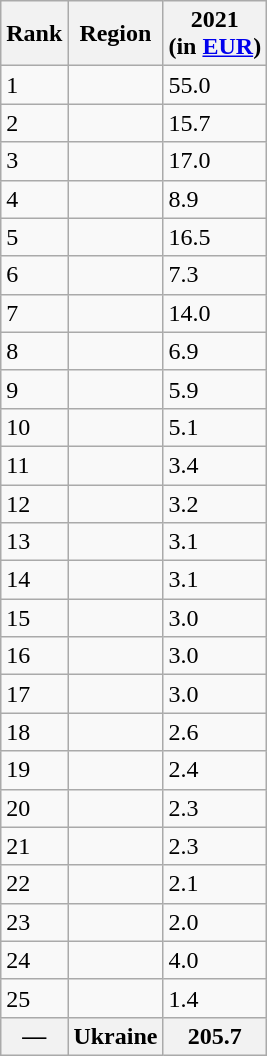<table class="wikitable sortable" border="1">
<tr>
<th>Rank</th>
<th scope="col">Region</th>
<th>2021<br>(in <a href='#'>EUR</a>)</th>
</tr>
<tr>
<td>1</td>
<td></td>
<td>55.0</td>
</tr>
<tr>
<td>2</td>
<td></td>
<td>15.7</td>
</tr>
<tr>
<td>3</td>
<td></td>
<td>17.0</td>
</tr>
<tr>
<td>4</td>
<td></td>
<td>8.9</td>
</tr>
<tr>
<td>5</td>
<td></td>
<td>16.5</td>
</tr>
<tr>
<td>6</td>
<td></td>
<td>7.3</td>
</tr>
<tr>
<td>7</td>
<td></td>
<td>14.0</td>
</tr>
<tr>
<td>8</td>
<td></td>
<td>6.9</td>
</tr>
<tr>
<td>9</td>
<td></td>
<td>5.9</td>
</tr>
<tr>
<td>10</td>
<td></td>
<td>5.1</td>
</tr>
<tr>
<td>11</td>
<td></td>
<td>3.4</td>
</tr>
<tr>
<td>12</td>
<td></td>
<td>3.2</td>
</tr>
<tr>
<td>13</td>
<td></td>
<td>3.1</td>
</tr>
<tr>
<td>14</td>
<td></td>
<td>3.1</td>
</tr>
<tr>
<td>15</td>
<td></td>
<td>3.0</td>
</tr>
<tr>
<td>16</td>
<td></td>
<td>3.0</td>
</tr>
<tr>
<td>17</td>
<td></td>
<td>3.0</td>
</tr>
<tr>
<td>18</td>
<td></td>
<td>2.6</td>
</tr>
<tr>
<td>19</td>
<td></td>
<td>2.4</td>
</tr>
<tr>
<td>20</td>
<td></td>
<td>2.3</td>
</tr>
<tr>
<td>21</td>
<td></td>
<td>2.3</td>
</tr>
<tr>
<td>22</td>
<td></td>
<td>2.1</td>
</tr>
<tr>
<td>23</td>
<td></td>
<td>2.0</td>
</tr>
<tr>
<td>24</td>
<td></td>
<td>4.0</td>
</tr>
<tr>
<td>25</td>
<td></td>
<td>1.4</td>
</tr>
<tr>
<th>—</th>
<th>Ukraine</th>
<th>205.7</th>
</tr>
</table>
